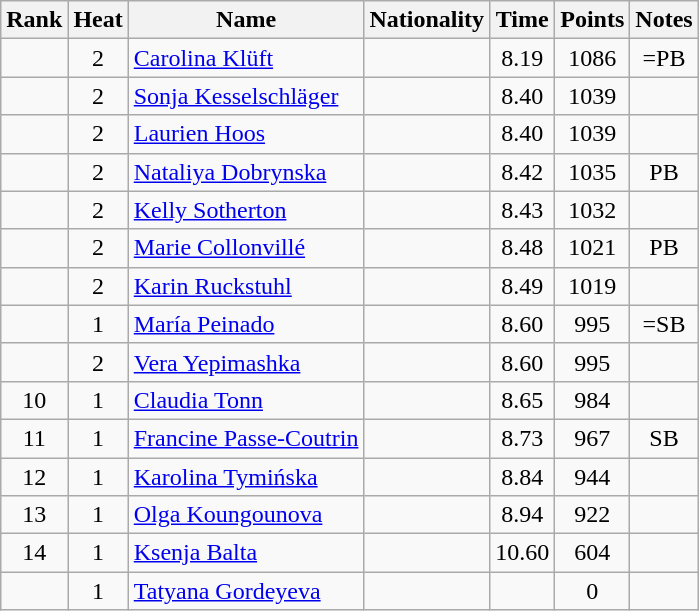<table class="wikitable sortable" style="text-align:center">
<tr>
<th>Rank</th>
<th>Heat</th>
<th>Name</th>
<th>Nationality</th>
<th>Time</th>
<th>Points</th>
<th>Notes</th>
</tr>
<tr>
<td></td>
<td>2</td>
<td align="left"><a href='#'>Carolina Klüft</a></td>
<td align=left></td>
<td>8.19</td>
<td>1086</td>
<td>=PB</td>
</tr>
<tr>
<td></td>
<td>2</td>
<td align="left"><a href='#'>Sonja Kesselschläger</a></td>
<td align=left></td>
<td>8.40</td>
<td>1039</td>
<td></td>
</tr>
<tr>
<td></td>
<td>2</td>
<td align="left"><a href='#'>Laurien Hoos</a></td>
<td align=left></td>
<td>8.40</td>
<td>1039</td>
<td></td>
</tr>
<tr>
<td></td>
<td>2</td>
<td align="left"><a href='#'>Nataliya Dobrynska</a></td>
<td align=left></td>
<td>8.42</td>
<td>1035</td>
<td>PB</td>
</tr>
<tr>
<td></td>
<td>2</td>
<td align="left"><a href='#'>Kelly Sotherton</a></td>
<td align=left></td>
<td>8.43</td>
<td>1032</td>
<td></td>
</tr>
<tr>
<td></td>
<td>2</td>
<td align="left"><a href='#'>Marie Collonvillé</a></td>
<td align=left></td>
<td>8.48</td>
<td>1021</td>
<td>PB</td>
</tr>
<tr>
<td></td>
<td>2</td>
<td align="left"><a href='#'>Karin Ruckstuhl</a></td>
<td align=left></td>
<td>8.49</td>
<td>1019</td>
<td></td>
</tr>
<tr>
<td></td>
<td>1</td>
<td align="left"><a href='#'>María Peinado</a></td>
<td align=left></td>
<td>8.60</td>
<td>995</td>
<td>=SB</td>
</tr>
<tr>
<td></td>
<td>2</td>
<td align="left"><a href='#'>Vera Yepimashka</a></td>
<td align=left></td>
<td>8.60</td>
<td>995</td>
<td></td>
</tr>
<tr>
<td>10</td>
<td>1</td>
<td align="left"><a href='#'>Claudia Tonn</a></td>
<td align=left></td>
<td>8.65</td>
<td>984</td>
<td></td>
</tr>
<tr>
<td>11</td>
<td>1</td>
<td align="left"><a href='#'>Francine Passe-Coutrin</a></td>
<td align=left></td>
<td>8.73</td>
<td>967</td>
<td>SB</td>
</tr>
<tr>
<td>12</td>
<td>1</td>
<td align="left"><a href='#'>Karolina Tymińska</a></td>
<td align=left></td>
<td>8.84</td>
<td>944</td>
<td></td>
</tr>
<tr>
<td>13</td>
<td>1</td>
<td align="left"><a href='#'>Olga Koungounova</a></td>
<td align=left></td>
<td>8.94</td>
<td>922</td>
<td></td>
</tr>
<tr>
<td>14</td>
<td>1</td>
<td align="left"><a href='#'>Ksenja Balta</a></td>
<td align=left></td>
<td>10.60</td>
<td>604</td>
<td></td>
</tr>
<tr>
<td></td>
<td>1</td>
<td align="left"><a href='#'>Tatyana Gordeyeva</a></td>
<td align=left></td>
<td></td>
<td>0</td>
<td></td>
</tr>
</table>
